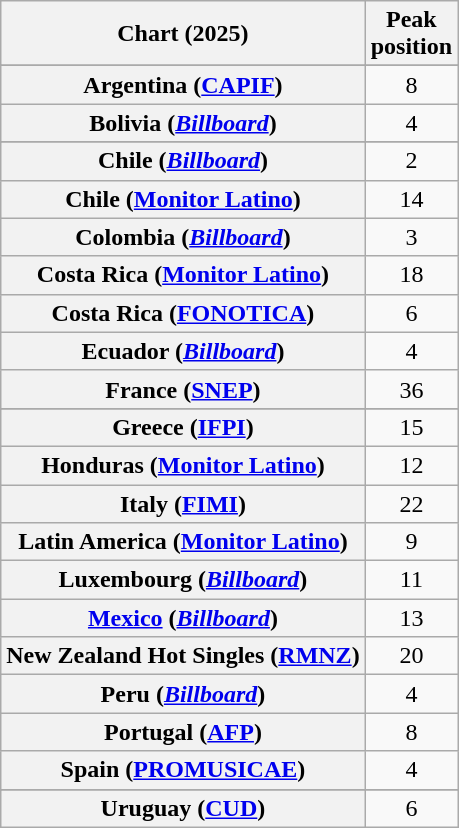<table class="wikitable sortable plainrowheaders" style="text-align:center">
<tr>
<th scope="col">Chart (2025)</th>
<th scope="col">Peak<br>position</th>
</tr>
<tr>
</tr>
<tr>
<th scope="row">Argentina (<a href='#'>CAPIF</a>)</th>
<td>8</td>
</tr>
<tr>
<th scope="row">Bolivia (<em><a href='#'>Billboard</a></em>)</th>
<td>4</td>
</tr>
<tr>
</tr>
<tr>
<th scope="row">Chile (<em><a href='#'>Billboard</a></em>)</th>
<td>2</td>
</tr>
<tr>
<th scope="row">Chile (<a href='#'>Monitor Latino</a>)</th>
<td>14</td>
</tr>
<tr>
<th scope="row">Colombia (<em><a href='#'>Billboard</a></em>)</th>
<td>3</td>
</tr>
<tr>
<th scope="row">Costa Rica (<a href='#'>Monitor Latino</a>)</th>
<td>18</td>
</tr>
<tr>
<th scope="row">Costa Rica (<a href='#'>FONOTICA</a>)</th>
<td>6</td>
</tr>
<tr>
<th scope="row">Ecuador (<em><a href='#'>Billboard</a></em>)</th>
<td>4</td>
</tr>
<tr>
<th scope="row">France (<a href='#'>SNEP</a>)</th>
<td>36</td>
</tr>
<tr>
</tr>
<tr>
<th scope="row">Greece (<a href='#'>IFPI</a>)</th>
<td>15</td>
</tr>
<tr>
<th scope="row">Honduras (<a href='#'>Monitor Latino</a>)</th>
<td>12</td>
</tr>
<tr>
<th scope="row">Italy (<a href='#'>FIMI</a>)</th>
<td>22</td>
</tr>
<tr>
<th scope="row">Latin America (<a href='#'>Monitor Latino</a>)</th>
<td>9</td>
</tr>
<tr>
<th scope="row">Luxembourg (<em><a href='#'>Billboard</a></em>)</th>
<td>11</td>
</tr>
<tr>
<th scope="row"><a href='#'>Mexico</a> (<em><a href='#'>Billboard</a></em>)</th>
<td>13</td>
</tr>
<tr>
<th scope="row">New Zealand Hot Singles (<a href='#'>RMNZ</a>)</th>
<td>20</td>
</tr>
<tr>
<th scope="row">Peru (<em><a href='#'>Billboard</a></em>)</th>
<td>4</td>
</tr>
<tr>
<th scope="row">Portugal (<a href='#'>AFP</a>)</th>
<td>8</td>
</tr>
<tr>
<th scope="row">Spain (<a href='#'>PROMUSICAE</a>)</th>
<td>4</td>
</tr>
<tr>
</tr>
<tr>
</tr>
<tr>
</tr>
<tr>
</tr>
<tr>
<th scope="row">Uruguay (<a href='#'>CUD</a>)</th>
<td>6</td>
</tr>
</table>
